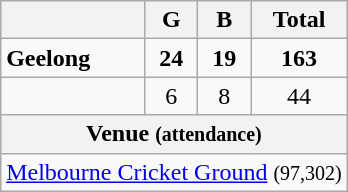<table class="wikitable" style="float:right; text-align:center; margin:1em;">
<tr>
<th></th>
<th>G</th>
<th>B</th>
<th>Total</th>
</tr>
<tr>
<td style="text-align:left"><strong>Geelong</strong></td>
<td><strong>24</strong></td>
<td><strong>19</strong></td>
<td><strong>163</strong></td>
</tr>
<tr>
<td style="text-align:left"></td>
<td>6</td>
<td>8</td>
<td>44</td>
</tr>
<tr>
<th colspan=4>Venue <small>(attendance)</small></th>
</tr>
<tr>
<td colspan=4><a href='#'>Melbourne Cricket Ground</a> <small>(97,302)</small></td>
</tr>
</table>
